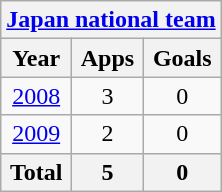<table class="wikitable" style="text-align:center">
<tr>
<th colspan=3><a href='#'>Japan national team</a></th>
</tr>
<tr>
<th>Year</th>
<th>Apps</th>
<th>Goals</th>
</tr>
<tr>
<td><a href='#'>2008</a></td>
<td>3</td>
<td>0</td>
</tr>
<tr>
<td><a href='#'>2009</a></td>
<td>2</td>
<td>0</td>
</tr>
<tr>
<th>Total</th>
<th>5</th>
<th>0</th>
</tr>
</table>
